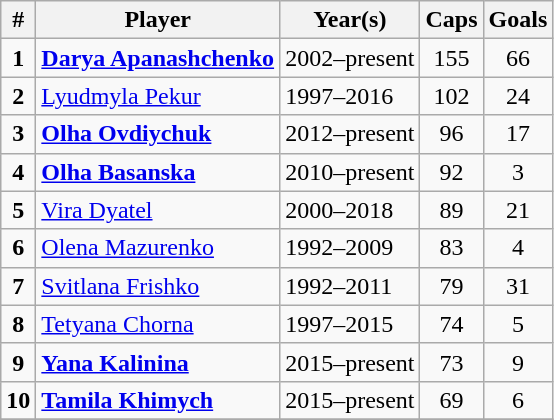<table class="wikitable sortable">
<tr>
<th width=>#</th>
<th width=>Player</th>
<th width=>Year(s)</th>
<th width=>Caps</th>
<th width=>Goals</th>
</tr>
<tr>
<td align=center><strong>1</strong></td>
<td><strong><a href='#'>Darya Apanashchenko</a></strong></td>
<td>2002–present</td>
<td align=center>155</td>
<td align=center>66</td>
</tr>
<tr>
<td align=center><strong>2</strong></td>
<td><a href='#'>Lyudmyla Pekur</a></td>
<td>1997–2016</td>
<td align=center>102</td>
<td align=center>24</td>
</tr>
<tr>
<td align=center><strong>3</strong></td>
<td><strong><a href='#'>Olha Ovdiychuk</a></strong></td>
<td>2012–present</td>
<td align=center>96</td>
<td align=center>17</td>
</tr>
<tr>
<td align=center><strong>4</strong></td>
<td><strong><a href='#'>Olha Basanska</a></strong></td>
<td>2010–present</td>
<td align=center>92</td>
<td align=center>3</td>
</tr>
<tr>
<td align=center><strong>5</strong></td>
<td><a href='#'>Vira Dyatel</a></td>
<td>2000–2018</td>
<td align=center>89</td>
<td align=center>21</td>
</tr>
<tr>
<td align=center><strong>6</strong></td>
<td><a href='#'>Olena Mazurenko</a></td>
<td>1992–2009</td>
<td align=center>83</td>
<td align=center>4</td>
</tr>
<tr>
<td align=center><strong>7</strong></td>
<td><a href='#'>Svitlana Frishko</a></td>
<td>1992–2011</td>
<td align=center>79</td>
<td align=center>31</td>
</tr>
<tr>
<td align=center><strong>8</strong></td>
<td><a href='#'>Tetyana Chorna</a></td>
<td>1997–2015</td>
<td align=center>74</td>
<td align=center>5</td>
</tr>
<tr>
<td align=center><strong>9</strong></td>
<td><strong><a href='#'>Yana Kalinina</a></strong></td>
<td>2015–present</td>
<td align=center>73</td>
<td align=center>9</td>
</tr>
<tr>
<td align=center><strong>10</strong></td>
<td><strong><a href='#'>Tamila Khimych</a></strong></td>
<td>2015–present</td>
<td align=center>69</td>
<td align=center>6</td>
</tr>
<tr>
</tr>
</table>
